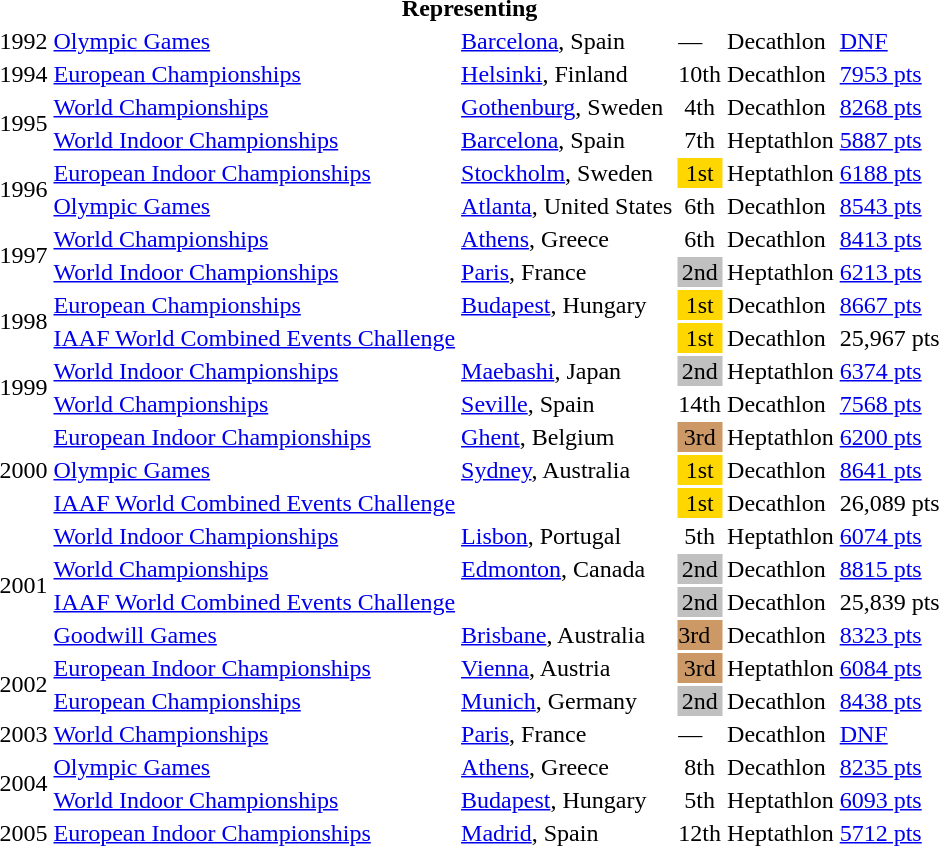<table>
<tr>
<th colspan="6">Representing </th>
</tr>
<tr>
<td>1992</td>
<td><a href='#'>Olympic Games</a></td>
<td><a href='#'>Barcelona</a>, Spain</td>
<td>—</td>
<td>Decathlon</td>
<td><a href='#'>DNF</a></td>
</tr>
<tr>
<td>1994</td>
<td><a href='#'>European Championships</a></td>
<td><a href='#'>Helsinki</a>, Finland</td>
<td align="center">10th</td>
<td>Decathlon</td>
<td><a href='#'>7953 pts</a></td>
</tr>
<tr>
<td rowspan=2>1995</td>
<td><a href='#'>World Championships</a></td>
<td><a href='#'>Gothenburg</a>, Sweden</td>
<td align="center">4th</td>
<td>Decathlon</td>
<td><a href='#'>8268 pts</a></td>
</tr>
<tr>
<td><a href='#'>World Indoor Championships</a></td>
<td><a href='#'>Barcelona</a>, Spain</td>
<td align="center">7th</td>
<td>Heptathlon</td>
<td><a href='#'>5887 pts</a></td>
</tr>
<tr>
<td rowspan=2>1996</td>
<td><a href='#'>European Indoor Championships</a></td>
<td><a href='#'>Stockholm</a>, Sweden</td>
<td align="center" bgcolor=gold>1st</td>
<td>Heptathlon</td>
<td><a href='#'>6188 pts</a></td>
</tr>
<tr>
<td><a href='#'>Olympic Games</a></td>
<td><a href='#'>Atlanta</a>, United States</td>
<td align="center">6th</td>
<td>Decathlon</td>
<td><a href='#'>8543 pts</a></td>
</tr>
<tr>
<td rowspan=2>1997</td>
<td><a href='#'>World Championships</a></td>
<td><a href='#'>Athens</a>, Greece</td>
<td align="center">6th</td>
<td>Decathlon</td>
<td><a href='#'>8413 pts</a></td>
</tr>
<tr>
<td><a href='#'>World Indoor Championships</a></td>
<td><a href='#'>Paris</a>, France</td>
<td align="center" bgcolor=silver>2nd</td>
<td>Heptathlon</td>
<td><a href='#'>6213 pts</a></td>
</tr>
<tr>
<td rowspan=2>1998</td>
<td><a href='#'>European Championships</a></td>
<td><a href='#'>Budapest</a>, Hungary</td>
<td align="center" bgcolor=gold>1st</td>
<td>Decathlon</td>
<td><a href='#'>8667 pts</a></td>
</tr>
<tr>
<td><a href='#'>IAAF World Combined Events Challenge</a></td>
<td></td>
<td align="center" bgcolor=gold>1st</td>
<td>Decathlon</td>
<td>25,967 pts</td>
</tr>
<tr>
<td rowspan=2>1999</td>
<td><a href='#'>World Indoor Championships</a></td>
<td><a href='#'>Maebashi</a>, Japan</td>
<td align="center" bgcolor=silver>2nd</td>
<td>Heptathlon</td>
<td><a href='#'>6374 pts</a></td>
</tr>
<tr>
<td><a href='#'>World Championships</a></td>
<td><a href='#'>Seville</a>, Spain</td>
<td align="center">14th</td>
<td>Decathlon</td>
<td><a href='#'>7568 pts</a></td>
</tr>
<tr>
<td rowspan=3>2000</td>
<td><a href='#'>European Indoor Championships</a></td>
<td><a href='#'>Ghent</a>, Belgium</td>
<td align="center" bgcolor=cc9966>3rd</td>
<td>Heptathlon</td>
<td><a href='#'>6200 pts</a></td>
</tr>
<tr>
<td><a href='#'>Olympic Games</a></td>
<td><a href='#'>Sydney</a>, Australia</td>
<td align="center" bgcolor=gold>1st</td>
<td>Decathlon</td>
<td><a href='#'>8641 pts</a></td>
</tr>
<tr>
<td><a href='#'>IAAF World Combined Events Challenge</a></td>
<td></td>
<td align="center" bgcolor=gold>1st</td>
<td>Decathlon</td>
<td>26,089 pts</td>
</tr>
<tr>
<td rowspan=4>2001</td>
<td><a href='#'>World Indoor Championships</a></td>
<td><a href='#'>Lisbon</a>, Portugal</td>
<td align="center">5th</td>
<td>Heptathlon</td>
<td><a href='#'>6074 pts</a></td>
</tr>
<tr>
<td><a href='#'>World Championships</a></td>
<td><a href='#'>Edmonton</a>, Canada</td>
<td align="center" bgcolor=silver>2nd</td>
<td>Decathlon</td>
<td><a href='#'>8815 pts</a></td>
</tr>
<tr>
<td><a href='#'>IAAF World Combined Events Challenge</a></td>
<td></td>
<td align="center" bgcolor=silver>2nd</td>
<td>Decathlon</td>
<td>25,839 pts</td>
</tr>
<tr>
<td><a href='#'>Goodwill Games</a></td>
<td><a href='#'>Brisbane</a>, Australia</td>
<td bgcolor=cc9966>3rd</td>
<td>Decathlon</td>
<td><a href='#'>8323 pts</a></td>
</tr>
<tr>
<td rowspan=2>2002</td>
<td><a href='#'>European Indoor Championships</a></td>
<td><a href='#'>Vienna</a>, Austria</td>
<td align="center" bgcolor=cc9966>3rd</td>
<td>Heptathlon</td>
<td><a href='#'>6084 pts</a></td>
</tr>
<tr>
<td><a href='#'>European Championships</a></td>
<td><a href='#'>Munich</a>, Germany</td>
<td align="center" bgcolor=silver>2nd</td>
<td>Decathlon</td>
<td><a href='#'>8438 pts</a></td>
</tr>
<tr>
<td>2003</td>
<td><a href='#'>World Championships</a></td>
<td><a href='#'>Paris</a>, France</td>
<td>—</td>
<td>Decathlon</td>
<td><a href='#'>DNF</a></td>
</tr>
<tr>
<td rowspan=2>2004</td>
<td><a href='#'>Olympic Games</a></td>
<td><a href='#'>Athens</a>, Greece</td>
<td align="center">8th</td>
<td>Decathlon</td>
<td><a href='#'>8235 pts</a></td>
</tr>
<tr>
<td><a href='#'>World Indoor Championships</a></td>
<td><a href='#'>Budapest</a>, Hungary</td>
<td align="center">5th</td>
<td>Heptathlon</td>
<td><a href='#'>6093 pts</a></td>
</tr>
<tr>
<td>2005</td>
<td><a href='#'>European Indoor Championships</a></td>
<td><a href='#'>Madrid</a>, Spain</td>
<td align="center">12th</td>
<td>Heptathlon</td>
<td><a href='#'>5712 pts</a></td>
</tr>
</table>
